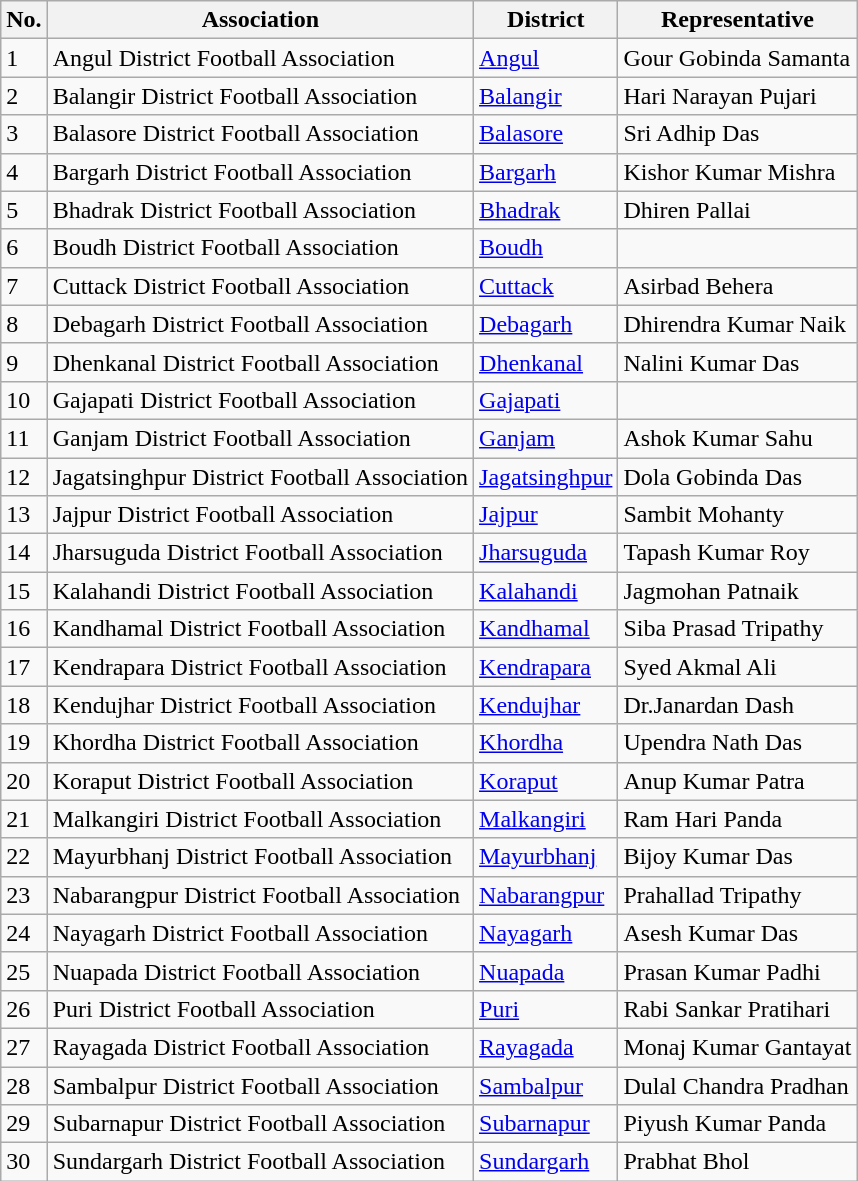<table class="wikitable sortable">
<tr>
<th>No.</th>
<th>Association</th>
<th>District</th>
<th>Representative</th>
</tr>
<tr>
<td>1</td>
<td>Angul District Football Association</td>
<td><a href='#'>Angul</a></td>
<td>Gour Gobinda Samanta</td>
</tr>
<tr>
<td>2</td>
<td>Balangir District Football Association</td>
<td><a href='#'>Balangir</a></td>
<td>Hari Narayan Pujari</td>
</tr>
<tr>
<td>3</td>
<td>Balasore District Football Association</td>
<td><a href='#'>Balasore</a></td>
<td>Sri Adhip Das</td>
</tr>
<tr>
<td>4</td>
<td>Bargarh District Football Association</td>
<td><a href='#'>Bargarh</a></td>
<td>Kishor Kumar Mishra</td>
</tr>
<tr>
<td>5</td>
<td>Bhadrak District Football Association</td>
<td><a href='#'>Bhadrak</a></td>
<td>Dhiren Pallai</td>
</tr>
<tr>
<td>6</td>
<td>Boudh District Football Association</td>
<td><a href='#'>Boudh</a></td>
<td></td>
</tr>
<tr>
<td>7</td>
<td>Cuttack District Football Association</td>
<td><a href='#'>Cuttack</a></td>
<td>Asirbad Behera</td>
</tr>
<tr>
<td>8</td>
<td>Debagarh District Football Association</td>
<td><a href='#'>Debagarh</a></td>
<td>Dhirendra Kumar Naik</td>
</tr>
<tr>
<td>9</td>
<td>Dhenkanal District Football Association</td>
<td><a href='#'>Dhenkanal</a></td>
<td>Nalini Kumar Das</td>
</tr>
<tr>
<td>10</td>
<td>Gajapati District Football Association</td>
<td><a href='#'>Gajapati</a></td>
<td></td>
</tr>
<tr>
<td>11</td>
<td>Ganjam District Football Association</td>
<td><a href='#'>Ganjam</a></td>
<td>Ashok Kumar Sahu</td>
</tr>
<tr>
<td>12</td>
<td>Jagatsinghpur District Football Association</td>
<td><a href='#'>Jagatsinghpur</a></td>
<td>Dola Gobinda Das</td>
</tr>
<tr>
<td>13</td>
<td>Jajpur District Football Association</td>
<td><a href='#'>Jajpur</a></td>
<td>Sambit Mohanty</td>
</tr>
<tr>
<td>14</td>
<td>Jharsuguda District Football Association</td>
<td><a href='#'>Jharsuguda</a></td>
<td>Tapash Kumar Roy</td>
</tr>
<tr>
<td>15</td>
<td>Kalahandi District Football Association</td>
<td><a href='#'>Kalahandi</a></td>
<td>Jagmohan Patnaik</td>
</tr>
<tr>
<td>16</td>
<td>Kandhamal District Football Association</td>
<td><a href='#'>Kandhamal</a></td>
<td>Siba Prasad Tripathy</td>
</tr>
<tr>
<td>17</td>
<td>Kendrapara District Football Association</td>
<td><a href='#'>Kendrapara</a></td>
<td>Syed Akmal Ali</td>
</tr>
<tr>
<td>18</td>
<td>Kendujhar District Football Association</td>
<td><a href='#'>Kendujhar</a></td>
<td>Dr.Janardan Dash</td>
</tr>
<tr>
<td>19</td>
<td>Khordha District Football Association</td>
<td><a href='#'>Khordha</a></td>
<td>Upendra Nath Das</td>
</tr>
<tr>
<td>20</td>
<td>Koraput District Football Association</td>
<td><a href='#'>Koraput</a></td>
<td>Anup Kumar Patra</td>
</tr>
<tr>
<td>21</td>
<td>Malkangiri District Football Association</td>
<td><a href='#'>Malkangiri</a></td>
<td>Ram Hari Panda</td>
</tr>
<tr>
<td>22</td>
<td>Mayurbhanj District Football Association</td>
<td><a href='#'>Mayurbhanj</a></td>
<td>Bijoy Kumar Das</td>
</tr>
<tr>
<td>23</td>
<td>Nabarangpur District Football Association</td>
<td><a href='#'>Nabarangpur</a></td>
<td>Prahallad Tripathy</td>
</tr>
<tr>
<td>24</td>
<td>Nayagarh District Football Association</td>
<td><a href='#'>Nayagarh</a></td>
<td>Asesh Kumar Das</td>
</tr>
<tr>
<td>25</td>
<td>Nuapada District Football Association</td>
<td><a href='#'>Nuapada</a></td>
<td>Prasan Kumar Padhi</td>
</tr>
<tr>
<td>26</td>
<td>Puri District Football Association</td>
<td><a href='#'>Puri</a></td>
<td>Rabi Sankar Pratihari</td>
</tr>
<tr>
<td>27</td>
<td>Rayagada District Football Association</td>
<td><a href='#'>Rayagada</a></td>
<td>Monaj Kumar Gantayat</td>
</tr>
<tr>
<td>28</td>
<td>Sambalpur District Football Association</td>
<td><a href='#'>Sambalpur</a></td>
<td>Dulal Chandra Pradhan</td>
</tr>
<tr>
<td>29</td>
<td>Subarnapur District Football Association</td>
<td><a href='#'>Subarnapur</a></td>
<td>Piyush Kumar Panda</td>
</tr>
<tr>
<td>30</td>
<td>Sundargarh District Football Association</td>
<td><a href='#'>Sundargarh</a></td>
<td>Prabhat Bhol</td>
</tr>
</table>
